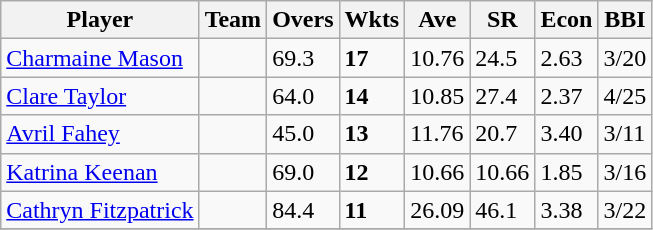<table class="wikitable sortable">
<tr>
<th>Player</th>
<th>Team</th>
<th>Overs</th>
<th>Wkts</th>
<th>Ave</th>
<th>SR</th>
<th>Econ</th>
<th>BBI</th>
</tr>
<tr>
<td><a href='#'>Charmaine Mason</a></td>
<td></td>
<td>69.3</td>
<td><strong>17</strong></td>
<td>10.76</td>
<td>24.5</td>
<td>2.63</td>
<td>3/20</td>
</tr>
<tr>
<td><a href='#'>Clare Taylor</a></td>
<td></td>
<td>64.0</td>
<td><strong>14</strong></td>
<td>10.85</td>
<td>27.4</td>
<td>2.37</td>
<td>4/25</td>
</tr>
<tr>
<td><a href='#'>Avril Fahey</a></td>
<td></td>
<td>45.0</td>
<td><strong>13</strong></td>
<td>11.76</td>
<td>20.7</td>
<td>3.40</td>
<td>3/11</td>
</tr>
<tr>
<td><a href='#'>Katrina Keenan</a></td>
<td></td>
<td>69.0</td>
<td><strong>12</strong></td>
<td>10.66</td>
<td>10.66</td>
<td>1.85</td>
<td>3/16</td>
</tr>
<tr>
<td><a href='#'>Cathryn Fitzpatrick</a></td>
<td></td>
<td>84.4</td>
<td><strong>11</strong></td>
<td>26.09</td>
<td>46.1</td>
<td>3.38</td>
<td>3/22</td>
</tr>
<tr>
</tr>
</table>
